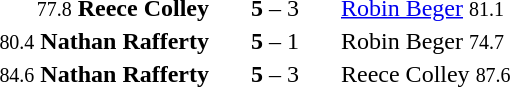<table style="text-align:center">
<tr>
<th width=233></th>
<th width=80></th>
<th width=233></th>
</tr>
<tr>
<td align=right><small>77.8</small> <strong>Reece Colley</strong> </td>
<td><strong>5</strong> – 3</td>
<td align=left> <a href='#'>Robin Beger</a>  <small>81.1</small></td>
</tr>
<tr>
<td align=right><small>80.4</small> <strong>Nathan Rafferty</strong> </td>
<td><strong>5</strong> – 1</td>
<td align=left> Robin Beger <small>74.7</small></td>
</tr>
<tr>
<td align=right><small>84.6</small> <strong>Nathan Rafferty</strong> </td>
<td><strong>5</strong> – 3</td>
<td align=left> Reece Colley <small>87.6</small></td>
</tr>
</table>
